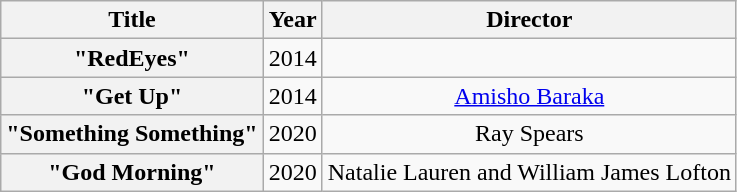<table class="wikitable plainrowheaders" style="text-align:center;">
<tr>
<th scope="col">Title</th>
<th scope="col">Year</th>
<th scope="col">Director</th>
</tr>
<tr>
<th scope="row">"RedEyes"</th>
<td>2014</td>
<td></td>
</tr>
<tr>
<th scope="row">"Get Up"</th>
<td>2014</td>
<td><a href='#'>Amisho Baraka</a></td>
</tr>
<tr>
<th scope="row">"Something Something"</th>
<td>2020</td>
<td>Ray Spears</td>
</tr>
<tr>
<th scope="row">"God Morning"</th>
<td>2020</td>
<td>Natalie Lauren and William James Lofton</td>
</tr>
</table>
